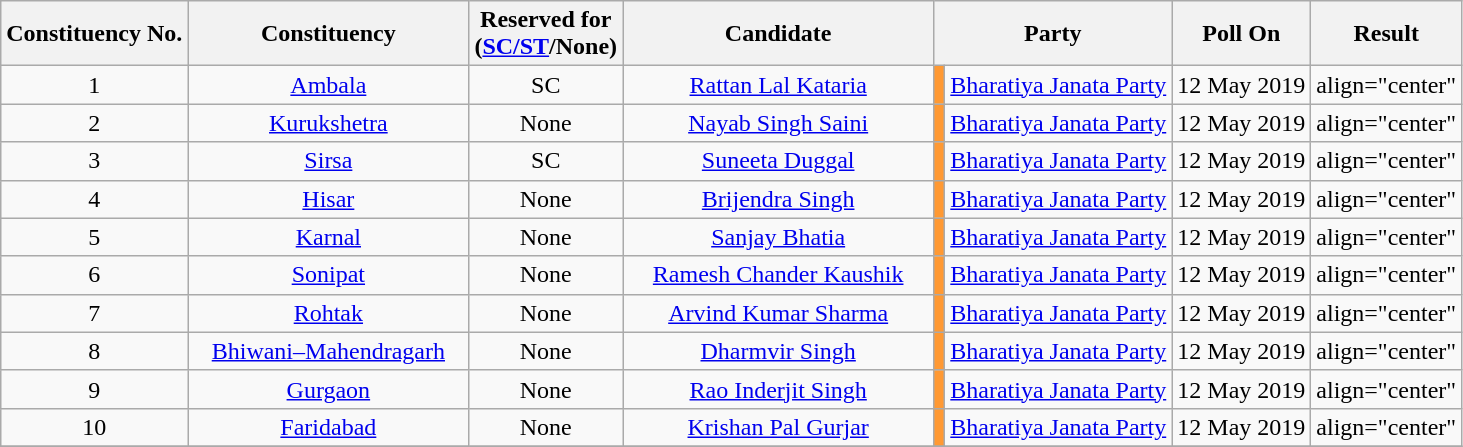<table class="wikitable sortable" style="text-align:center;">
<tr>
<th>Constituency No.</th>
<th style="width:180px;">Constituency</th>
<th>Reserved for<br>(<a href='#'>SC/ST</a>/None)</th>
<th style="width:200px;">Candidate</th>
<th colspan="2">Party</th>
<th>Poll On</th>
<th>Result</th>
</tr>
<tr>
<td align="center">1</td>
<td><a href='#'>Ambala</a></td>
<td align="center">SC</td>
<td><a href='#'>Rattan Lal Kataria</a></td>
<td bgcolor=#FF9933></td>
<td><a href='#'>Bharatiya Janata Party</a></td>
<td align="center">12 May 2019</td>
<td>align="center" </td>
</tr>
<tr>
<td align="center">2</td>
<td><a href='#'>Kurukshetra</a></td>
<td align="center">None</td>
<td><a href='#'>Nayab Singh Saini</a></td>
<td bgcolor=#FF9933></td>
<td><a href='#'>Bharatiya Janata Party</a></td>
<td align="center">12 May 2019</td>
<td>align="center" </td>
</tr>
<tr>
<td align="center">3</td>
<td><a href='#'>Sirsa</a></td>
<td align="center">SC</td>
<td><a href='#'>Suneeta Duggal</a></td>
<td bgcolor=#FF9933></td>
<td><a href='#'>Bharatiya Janata Party</a></td>
<td align="center">12 May 2019</td>
<td>align="center" </td>
</tr>
<tr>
<td align="center">4</td>
<td><a href='#'>Hisar</a></td>
<td align="center">None</td>
<td><a href='#'>Brijendra Singh</a></td>
<td bgcolor="#FF9933"></td>
<td><a href='#'>Bharatiya Janata Party</a></td>
<td align="center">12 May 2019</td>
<td>align="center" </td>
</tr>
<tr>
<td align="center">5</td>
<td><a href='#'>Karnal</a></td>
<td align="center">None</td>
<td><a href='#'>Sanjay Bhatia</a></td>
<td bgcolor=#FF9933></td>
<td><a href='#'>Bharatiya Janata Party</a></td>
<td align="center">12 May 2019</td>
<td>align="center" </td>
</tr>
<tr>
<td align="center">6</td>
<td><a href='#'>Sonipat</a></td>
<td align="center">None</td>
<td><a href='#'>Ramesh Chander Kaushik</a></td>
<td bgcolor="#FF9933"></td>
<td><a href='#'>Bharatiya Janata Party</a></td>
<td align="center">12 May 2019</td>
<td>align="center" </td>
</tr>
<tr>
<td align="center">7</td>
<td><a href='#'>Rohtak</a></td>
<td align="center">None</td>
<td><a href='#'>Arvind Kumar Sharma</a></td>
<td bgcolor="#FF9933"></td>
<td><a href='#'>Bharatiya Janata Party</a></td>
<td align="center">12 May 2019</td>
<td>align="center" </td>
</tr>
<tr>
<td align="center">8</td>
<td><a href='#'>Bhiwani–Mahendragarh</a></td>
<td align="center">None</td>
<td><a href='#'>Dharmvir Singh</a></td>
<td bgcolor="#FF9933"></td>
<td><a href='#'>Bharatiya Janata Party</a></td>
<td align="center">12 May 2019</td>
<td>align="center" </td>
</tr>
<tr>
<td align="center">9</td>
<td><a href='#'>Gurgaon</a></td>
<td align="center">None</td>
<td><a href='#'>Rao Inderjit Singh</a></td>
<td bgcolor=#FF9933></td>
<td><a href='#'>Bharatiya Janata Party</a></td>
<td align="center">12 May 2019</td>
<td>align="center" </td>
</tr>
<tr>
<td align="center">10</td>
<td><a href='#'>Faridabad</a></td>
<td align="center">None</td>
<td><a href='#'>Krishan Pal Gurjar</a></td>
<td bgcolor=#FF9933></td>
<td><a href='#'>Bharatiya Janata Party</a></td>
<td align="center">12 May 2019</td>
<td>align="center" </td>
</tr>
<tr>
</tr>
</table>
